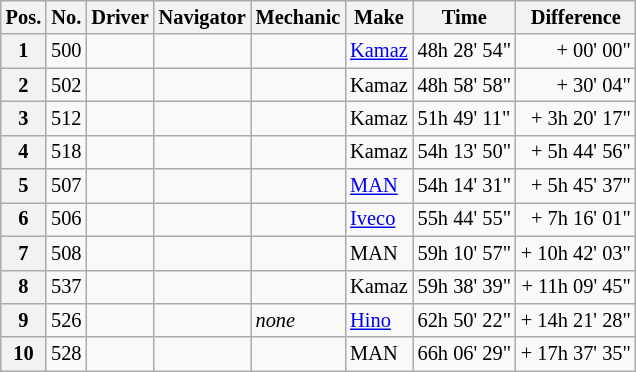<table class="wikitable" style="font-size:85%;">
<tr>
<th>Pos.</th>
<th>No.</th>
<th>Driver</th>
<th>Navigator</th>
<th>Mechanic</th>
<th>Make</th>
<th>Time</th>
<th>Difference</th>
</tr>
<tr>
<th>1</th>
<td>500</td>
<td></td>
<td></td>
<td></td>
<td><a href='#'>Kamaz</a></td>
<td>48h 28' 54"</td>
<td align=right>+ 00' 00"</td>
</tr>
<tr>
<th>2</th>
<td>502</td>
<td></td>
<td></td>
<td></td>
<td>Kamaz</td>
<td>48h 58' 58"</td>
<td align=right>+ 30' 04"</td>
</tr>
<tr>
<th>3</th>
<td>512</td>
<td></td>
<td></td>
<td></td>
<td>Kamaz</td>
<td>51h 49' 11"</td>
<td align=right>+ 3h 20' 17"</td>
</tr>
<tr>
<th>4</th>
<td>518</td>
<td></td>
<td></td>
<td></td>
<td>Kamaz</td>
<td>54h 13' 50"</td>
<td align=right>+ 5h 44' 56"</td>
</tr>
<tr>
<th>5</th>
<td>507</td>
<td></td>
<td></td>
<td></td>
<td><a href='#'>MAN</a></td>
<td>54h 14' 31"</td>
<td align=right>+ 5h 45' 37"</td>
</tr>
<tr>
<th>6</th>
<td>506</td>
<td></td>
<td></td>
<td></td>
<td><a href='#'>Iveco</a></td>
<td>55h 44' 55"</td>
<td align=right>+ 7h 16' 01"</td>
</tr>
<tr>
<th>7</th>
<td>508</td>
<td></td>
<td></td>
<td></td>
<td>MAN</td>
<td>59h 10' 57"</td>
<td align=right>+ 10h 42' 03"</td>
</tr>
<tr>
<th>8</th>
<td>537</td>
<td></td>
<td></td>
<td></td>
<td>Kamaz</td>
<td>59h 38' 39"</td>
<td align=right>+ 11h 09' 45"</td>
</tr>
<tr>
<th>9</th>
<td>526</td>
<td></td>
<td></td>
<td><em>none</em></td>
<td><a href='#'>Hino</a></td>
<td>62h 50' 22"</td>
<td align=right>+ 14h 21' 28"</td>
</tr>
<tr>
<th>10</th>
<td>528</td>
<td></td>
<td></td>
<td></td>
<td>MAN</td>
<td>66h 06' 29"</td>
<td align=right>+ 17h 37' 35"</td>
</tr>
</table>
